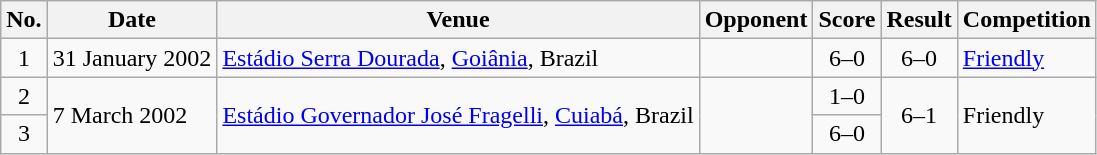<table class="wikitable sortable">
<tr>
<th scope="col">No.</th>
<th scope="col">Date</th>
<th scope="col">Venue</th>
<th scope="col">Opponent</th>
<th scope="col">Score</th>
<th scope="col">Result</th>
<th scope="col">Competition</th>
</tr>
<tr>
<td align="center">1</td>
<td>31 January 2002</td>
<td><a href='#'>Estádio Serra Dourada</a>, <a href='#'>Goiânia</a>, Brazil</td>
<td></td>
<td align="center">6–0</td>
<td align="center">6–0</td>
<td><a href='#'>Friendly</a></td>
</tr>
<tr>
<td align="center">2</td>
<td rowspan="2">7 March 2002</td>
<td rowspan="2"><a href='#'>Estádio Governador José Fragelli</a>, <a href='#'>Cuiabá</a>, Brazil</td>
<td rowspan="2"></td>
<td align="center">1–0</td>
<td rowspan=2 align="center">6–1</td>
<td rowspan="2">Friendly</td>
</tr>
<tr>
<td align="center">3</td>
<td align="center">6–0</td>
</tr>
</table>
